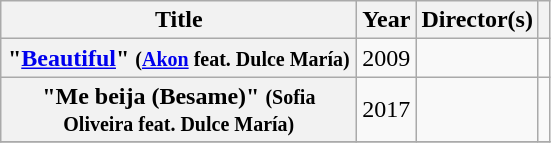<table class="wikitable plainrowheaders" style="text-align:center;">
<tr>
<th width="230">Title</th>
<th>Year</th>
<th>Director(s)</th>
<th></th>
</tr>
<tr>
<th scope="row">"<a href='#'>Beautiful</a>" <small>(<a href='#'>Akon</a> feat. Dulce María)</small></th>
<td>2009</td>
<td></td>
<td></td>
</tr>
<tr>
<th scope="row">"Me beija (Besame)" <small>(Sofia Oliveira feat. Dulce María)</small></th>
<td>2017</td>
<td></td>
<td></td>
</tr>
<tr>
</tr>
</table>
